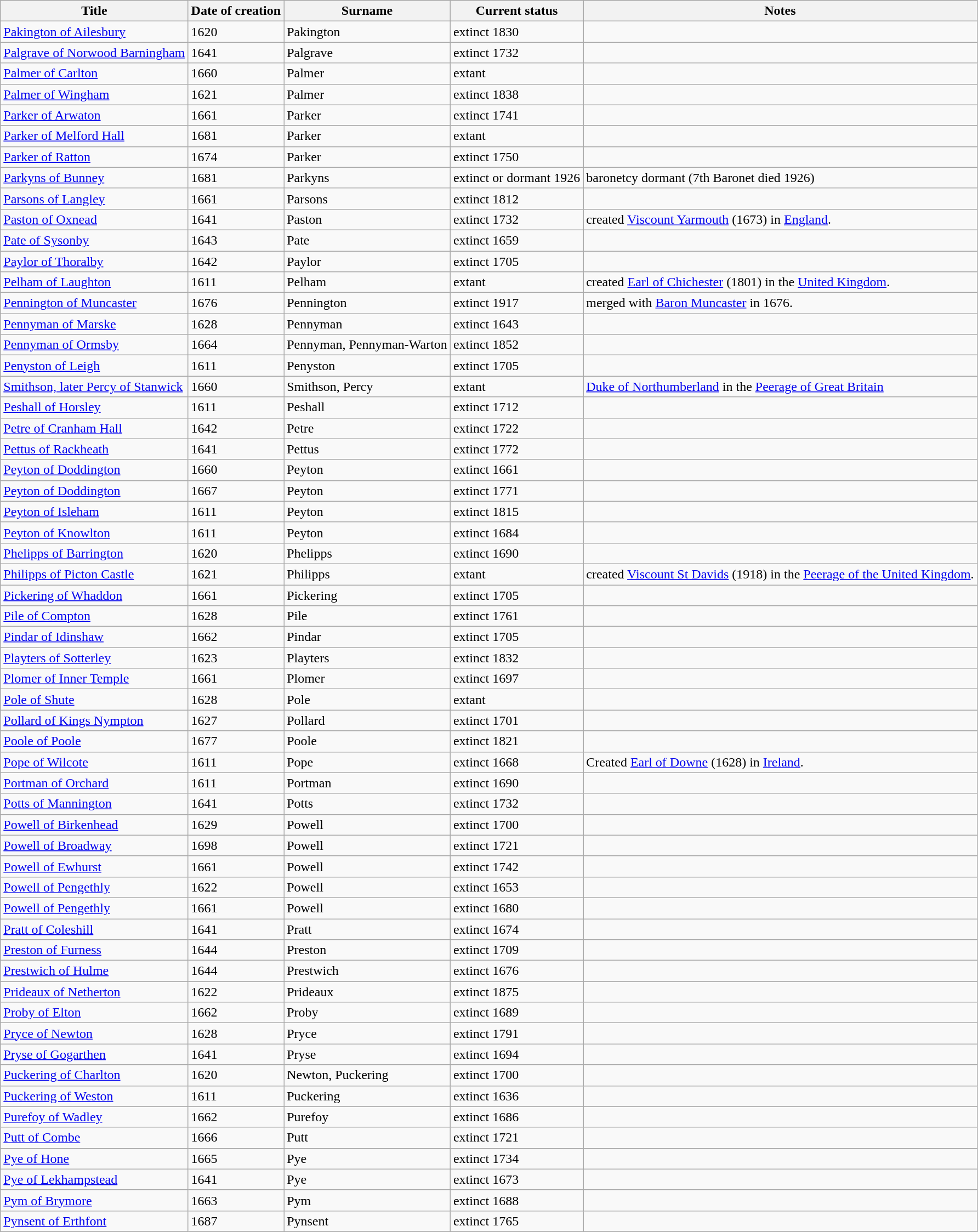<table class="wikitable">
<tr>
<th>Title</th>
<th>Date of creation</th>
<th>Surname</th>
<th>Current status</th>
<th>Notes</th>
</tr>
<tr>
<td><a href='#'>Pakington of Ailesbury</a></td>
<td>1620</td>
<td>Pakington</td>
<td>extinct 1830</td>
<td> </td>
</tr>
<tr>
<td><a href='#'>Palgrave of Norwood Barningham</a></td>
<td>1641</td>
<td>Palgrave</td>
<td>extinct 1732</td>
<td> </td>
</tr>
<tr>
<td><a href='#'>Palmer of Carlton</a></td>
<td>1660</td>
<td>Palmer</td>
<td>extant</td>
<td> </td>
</tr>
<tr>
<td><a href='#'>Palmer of Wingham</a></td>
<td>1621</td>
<td>Palmer</td>
<td>extinct 1838</td>
<td> </td>
</tr>
<tr>
<td><a href='#'>Parker of Arwaton</a></td>
<td>1661</td>
<td>Parker</td>
<td>extinct 1741</td>
<td> </td>
</tr>
<tr>
<td><a href='#'>Parker of Melford Hall</a></td>
<td>1681</td>
<td>Parker</td>
<td>extant</td>
<td> </td>
</tr>
<tr>
<td><a href='#'>Parker of Ratton</a></td>
<td>1674</td>
<td>Parker</td>
<td>extinct 1750</td>
<td> </td>
</tr>
<tr>
<td><a href='#'>Parkyns of Bunney</a></td>
<td>1681</td>
<td>Parkyns</td>
<td>extinct or dormant 1926</td>
<td>baronetcy dormant (7th Baronet died 1926)</td>
</tr>
<tr>
<td><a href='#'>Parsons of Langley</a></td>
<td>1661</td>
<td>Parsons</td>
<td>extinct 1812</td>
<td> </td>
</tr>
<tr>
<td><a href='#'>Paston of Oxnead</a></td>
<td>1641</td>
<td>Paston</td>
<td>extinct 1732</td>
<td>created <a href='#'>Viscount Yarmouth</a> (1673) in <a href='#'>England</a>.</td>
</tr>
<tr>
<td><a href='#'>Pate of Sysonby</a></td>
<td>1643</td>
<td>Pate</td>
<td>extinct 1659</td>
<td> </td>
</tr>
<tr>
<td><a href='#'>Paylor of Thoralby</a></td>
<td>1642</td>
<td>Paylor</td>
<td>extinct 1705</td>
<td> </td>
</tr>
<tr>
<td><a href='#'>Pelham of Laughton</a></td>
<td>1611</td>
<td>Pelham</td>
<td>extant</td>
<td>created <a href='#'>Earl of Chichester</a> (1801) in the <a href='#'>United Kingdom</a>.</td>
</tr>
<tr>
<td><a href='#'>Pennington of Muncaster</a></td>
<td>1676</td>
<td>Pennington</td>
<td>extinct 1917</td>
<td>merged with <a href='#'>Baron Muncaster</a> in 1676.</td>
</tr>
<tr>
<td><a href='#'>Pennyman of Marske</a></td>
<td>1628</td>
<td>Pennyman</td>
<td>extinct 1643</td>
<td> </td>
</tr>
<tr>
<td><a href='#'>Pennyman of Ormsby</a></td>
<td>1664</td>
<td>Pennyman, Pennyman-Warton</td>
<td>extinct 1852</td>
<td> </td>
</tr>
<tr>
<td><a href='#'>Penyston of Leigh</a></td>
<td>1611</td>
<td>Penyston</td>
<td>extinct 1705</td>
<td> </td>
</tr>
<tr>
<td><a href='#'>Smithson, later Percy of Stanwick</a></td>
<td>1660</td>
<td>Smithson, Percy</td>
<td>extant</td>
<td><a href='#'>Duke of Northumberland</a> in the <a href='#'>Peerage of Great Britain</a></td>
</tr>
<tr>
<td><a href='#'>Peshall of Horsley</a></td>
<td>1611</td>
<td>Peshall</td>
<td>extinct 1712</td>
<td> </td>
</tr>
<tr>
<td><a href='#'>Petre of Cranham Hall</a></td>
<td>1642</td>
<td>Petre</td>
<td>extinct 1722</td>
<td> </td>
</tr>
<tr>
<td><a href='#'>Pettus of Rackheath</a></td>
<td>1641</td>
<td>Pettus</td>
<td>extinct 1772</td>
<td> </td>
</tr>
<tr>
<td><a href='#'>Peyton of Doddington</a></td>
<td>1660</td>
<td>Peyton</td>
<td>extinct 1661</td>
<td> </td>
</tr>
<tr>
<td><a href='#'>Peyton of Doddington</a></td>
<td>1667</td>
<td>Peyton</td>
<td>extinct 1771</td>
<td> </td>
</tr>
<tr>
<td><a href='#'>Peyton of Isleham</a></td>
<td>1611</td>
<td>Peyton</td>
<td>extinct 1815</td>
<td> </td>
</tr>
<tr>
<td><a href='#'>Peyton of Knowlton</a></td>
<td>1611</td>
<td>Peyton</td>
<td>extinct 1684</td>
<td> </td>
</tr>
<tr>
<td><a href='#'>Phelipps of Barrington</a></td>
<td>1620</td>
<td>Phelipps</td>
<td>extinct 1690</td>
<td> </td>
</tr>
<tr>
<td><a href='#'>Philipps of Picton Castle</a></td>
<td>1621</td>
<td>Philipps</td>
<td>extant</td>
<td>created <a href='#'>Viscount St Davids</a> (1918) in the <a href='#'>Peerage of the United Kingdom</a>.</td>
</tr>
<tr>
<td><a href='#'>Pickering of Whaddon</a></td>
<td>1661</td>
<td>Pickering</td>
<td>extinct 1705</td>
<td> </td>
</tr>
<tr>
<td><a href='#'>Pile of Compton</a></td>
<td>1628</td>
<td>Pile</td>
<td>extinct 1761</td>
<td> </td>
</tr>
<tr>
<td><a href='#'>Pindar of Idinshaw</a></td>
<td>1662</td>
<td>Pindar</td>
<td>extinct 1705</td>
<td> </td>
</tr>
<tr>
<td><a href='#'>Playters of Sotterley</a></td>
<td>1623</td>
<td>Playters</td>
<td>extinct 1832</td>
<td> </td>
</tr>
<tr>
<td><a href='#'>Plomer of Inner Temple</a></td>
<td>1661</td>
<td>Plomer</td>
<td>extinct 1697</td>
<td> </td>
</tr>
<tr>
<td><a href='#'>Pole of Shute</a></td>
<td>1628</td>
<td>Pole</td>
<td>extant</td>
<td> </td>
</tr>
<tr>
<td><a href='#'>Pollard of Kings Nympton</a></td>
<td>1627</td>
<td>Pollard</td>
<td>extinct 1701</td>
<td> </td>
</tr>
<tr>
<td><a href='#'>Poole of Poole</a></td>
<td>1677</td>
<td>Poole</td>
<td>extinct 1821</td>
<td> </td>
</tr>
<tr>
<td><a href='#'>Pope of Wilcote</a></td>
<td>1611</td>
<td>Pope</td>
<td>extinct 1668</td>
<td>Created <a href='#'>Earl of Downe</a> (1628) in <a href='#'>Ireland</a>.</td>
</tr>
<tr>
<td><a href='#'>Portman of Orchard</a></td>
<td>1611</td>
<td>Portman</td>
<td>extinct 1690</td>
<td> </td>
</tr>
<tr>
<td><a href='#'>Potts of Mannington</a></td>
<td>1641</td>
<td>Potts</td>
<td>extinct 1732</td>
<td> </td>
</tr>
<tr>
<td><a href='#'>Powell of Birkenhead</a></td>
<td>1629</td>
<td>Powell</td>
<td>extinct 1700</td>
<td> </td>
</tr>
<tr>
<td><a href='#'>Powell of Broadway</a></td>
<td>1698</td>
<td>Powell</td>
<td>extinct 1721</td>
<td> </td>
</tr>
<tr>
<td><a href='#'>Powell of Ewhurst</a></td>
<td>1661</td>
<td>Powell</td>
<td>extinct 1742</td>
<td> </td>
</tr>
<tr>
<td><a href='#'>Powell of Pengethly</a></td>
<td>1622</td>
<td>Powell</td>
<td>extinct 1653</td>
<td> </td>
</tr>
<tr>
<td><a href='#'>Powell of Pengethly</a></td>
<td>1661</td>
<td>Powell</td>
<td>extinct 1680</td>
<td> </td>
</tr>
<tr>
<td><a href='#'>Pratt of Coleshill</a></td>
<td>1641</td>
<td>Pratt</td>
<td>extinct 1674</td>
<td> </td>
</tr>
<tr>
<td><a href='#'>Preston of Furness</a></td>
<td>1644</td>
<td>Preston</td>
<td>extinct 1709</td>
<td> </td>
</tr>
<tr>
<td><a href='#'>Prestwich of Hulme</a></td>
<td>1644</td>
<td>Prestwich</td>
<td>extinct 1676</td>
<td> </td>
</tr>
<tr>
<td><a href='#'>Prideaux of Netherton</a></td>
<td>1622</td>
<td>Prideaux</td>
<td>extinct 1875</td>
<td> </td>
</tr>
<tr>
<td><a href='#'>Proby of Elton</a></td>
<td>1662</td>
<td>Proby</td>
<td>extinct 1689</td>
<td> </td>
</tr>
<tr>
<td><a href='#'>Pryce of Newton</a></td>
<td>1628</td>
<td>Pryce</td>
<td>extinct 1791</td>
<td> </td>
</tr>
<tr>
<td><a href='#'>Pryse of Gogarthen</a></td>
<td>1641</td>
<td>Pryse</td>
<td>extinct 1694</td>
<td> </td>
</tr>
<tr>
<td><a href='#'>Puckering of Charlton</a></td>
<td>1620</td>
<td>Newton, Puckering</td>
<td>extinct 1700</td>
<td> </td>
</tr>
<tr>
<td><a href='#'>Puckering of Weston</a></td>
<td>1611</td>
<td>Puckering</td>
<td>extinct 1636</td>
<td> </td>
</tr>
<tr>
<td><a href='#'>Purefoy of Wadley</a></td>
<td>1662</td>
<td>Purefoy</td>
<td>extinct 1686</td>
<td> </td>
</tr>
<tr>
<td><a href='#'>Putt of Combe</a></td>
<td>1666</td>
<td>Putt</td>
<td>extinct 1721</td>
<td> </td>
</tr>
<tr>
<td><a href='#'>Pye of Hone</a></td>
<td>1665</td>
<td>Pye</td>
<td>extinct 1734</td>
<td> </td>
</tr>
<tr>
<td><a href='#'>Pye of Lekhampstead</a></td>
<td>1641</td>
<td>Pye</td>
<td>extinct 1673</td>
<td> </td>
</tr>
<tr>
<td><a href='#'>Pym of Brymore</a></td>
<td>1663</td>
<td>Pym</td>
<td>extinct 1688</td>
<td> </td>
</tr>
<tr>
<td><a href='#'>Pynsent of Erthfont</a></td>
<td>1687</td>
<td>Pynsent</td>
<td>extinct 1765</td>
<td> </td>
</tr>
</table>
